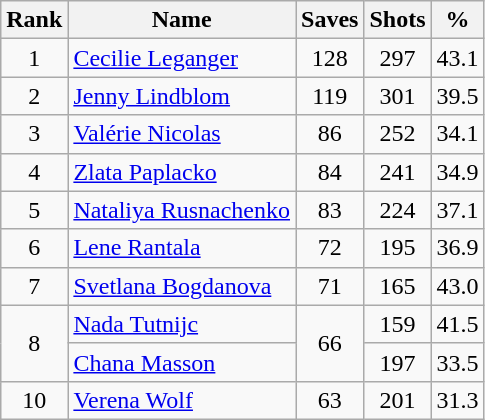<table class="wikitable" style="text-align: center">
<tr>
<th>Rank</th>
<th>Name</th>
<th>Saves</th>
<th>Shots</th>
<th>%</th>
</tr>
<tr>
<td>1</td>
<td align=left> <a href='#'>Cecilie Leganger</a></td>
<td>128</td>
<td>297</td>
<td>43.1</td>
</tr>
<tr>
<td>2</td>
<td align=left> <a href='#'>Jenny Lindblom</a></td>
<td>119</td>
<td>301</td>
<td>39.5</td>
</tr>
<tr>
<td>3</td>
<td align=left> <a href='#'>Valérie Nicolas</a></td>
<td>86</td>
<td>252</td>
<td>34.1</td>
</tr>
<tr>
<td>4</td>
<td align=left> <a href='#'>Zlata Paplacko</a></td>
<td>84</td>
<td>241</td>
<td>34.9</td>
</tr>
<tr>
<td>5</td>
<td align=left> <a href='#'>Nataliya Rusnachenko</a></td>
<td>83</td>
<td>224</td>
<td>37.1</td>
</tr>
<tr>
<td>6</td>
<td align=left> <a href='#'>Lene Rantala</a></td>
<td>72</td>
<td>195</td>
<td>36.9</td>
</tr>
<tr>
<td>7</td>
<td align=left> <a href='#'>Svetlana Bogdanova</a></td>
<td>71</td>
<td>165</td>
<td>43.0</td>
</tr>
<tr>
<td rowspan=2>8</td>
<td align=left> <a href='#'>Nada Tutnijc</a></td>
<td rowspan=2>66</td>
<td>159</td>
<td>41.5</td>
</tr>
<tr>
<td align=left> <a href='#'>Chana Masson</a></td>
<td>197</td>
<td>33.5</td>
</tr>
<tr>
<td>10</td>
<td align=left> <a href='#'>Verena Wolf</a></td>
<td>63</td>
<td>201</td>
<td>31.3</td>
</tr>
</table>
